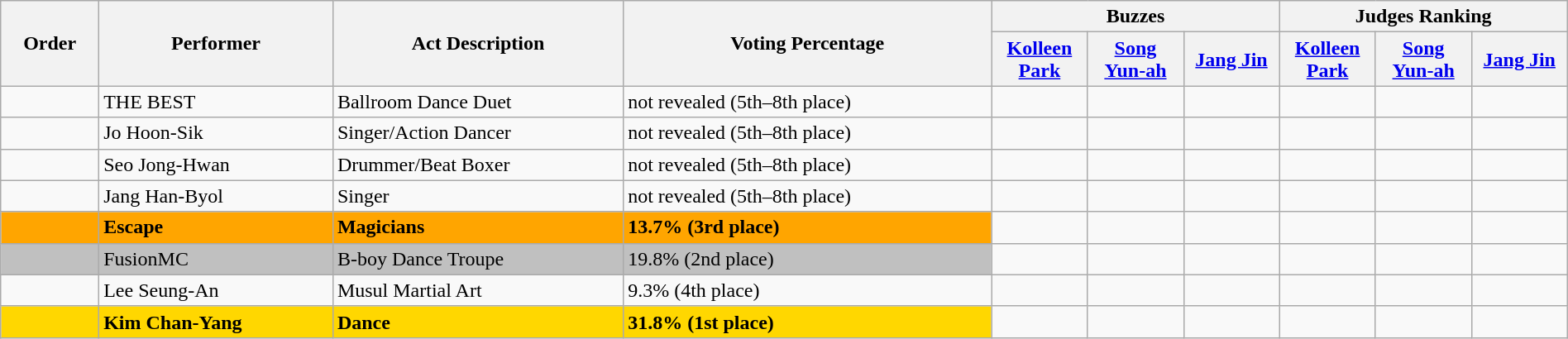<table class="wikitable" style="width:100%;">
<tr>
<th rowspan="2">Order</th>
<th rowspan="2">Performer</th>
<th rowspan="2">Act Description</th>
<th rowspan="2">Voting Percentage</th>
<th colspan="3">Buzzes</th>
<th colspan="3">Judges Ranking</th>
</tr>
<tr>
<th width="70"><a href='#'>Kolleen Park</a></th>
<th width="70"><a href='#'>Song Yun-ah</a></th>
<th width="70"><a href='#'>Jang Jin</a></th>
<th width="70"><a href='#'>Kolleen Park</a></th>
<th width="70"><a href='#'>Song Yun-ah</a></th>
<th width="70"><a href='#'>Jang Jin</a></th>
</tr>
<tr>
<td></td>
<td>THE BEST</td>
<td>Ballroom Dance Duet</td>
<td>not revealed (5th–8th place)</td>
<td></td>
<td></td>
<td></td>
<td></td>
<td></td>
<td></td>
</tr>
<tr>
<td></td>
<td>Jo Hoon-Sik</td>
<td>Singer/Action Dancer</td>
<td>not revealed (5th–8th place)</td>
<td></td>
<td></td>
<td></td>
<td></td>
<td></td>
<td></td>
</tr>
<tr>
<td></td>
<td>Seo Jong-Hwan</td>
<td>Drummer/Beat Boxer</td>
<td>not revealed (5th–8th place)</td>
<td></td>
<td></td>
<td></td>
<td></td>
<td></td>
<td></td>
</tr>
<tr>
<td></td>
<td>Jang Han-Byol</td>
<td>Singer</td>
<td>not revealed (5th–8th place)</td>
<td></td>
<td></td>
<td></td>
<td></td>
<td></td>
<td></td>
</tr>
<tr>
<td style="background:orange;"></td>
<td style="background:orange;"><strong>Escape</strong></td>
<td style="background:orange;"><strong>Magicians</strong></td>
<td style="background:orange;"><strong>13.7% (3rd place)</strong></td>
<td></td>
<td></td>
<td></td>
<td></td>
<td></td>
<td></td>
</tr>
<tr>
<td style="background:silver;"></td>
<td style="background:silver;">FusionMC</td>
<td style="background:silver;">B-boy Dance Troupe</td>
<td style="background:silver;">19.8% (2nd place)</td>
<td></td>
<td></td>
<td></td>
<td></td>
<td></td>
<td></td>
</tr>
<tr>
<td></td>
<td>Lee Seung-An</td>
<td>Musul Martial Art</td>
<td>9.3% (4th place)</td>
<td></td>
<td></td>
<td></td>
<td></td>
<td></td>
<td></td>
</tr>
<tr>
<td style="background:gold;"></td>
<td style="background:gold;"><strong>Kim Chan-Yang</strong></td>
<td style="background:gold;"><strong>Dance</strong></td>
<td style="background:gold;"><strong>31.8% (1st place)</strong></td>
<td></td>
<td></td>
<td></td>
<td></td>
<td></td>
<td></td>
</tr>
</table>
